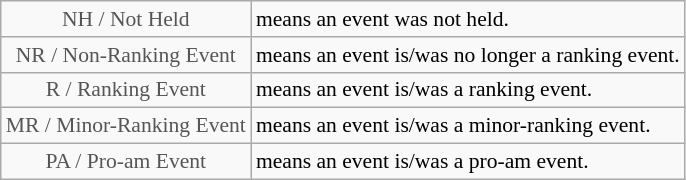<table class="wikitable" style="font-size:90%">
<tr>
<td style="text-align:center; color:#555555;" colspan="4">NH / Not Held</td>
<td>means an event was not held.</td>
</tr>
<tr>
<td style="text-align:center; color:#555555;" colspan="4">NR / Non-Ranking Event</td>
<td>means an event is/was no longer a ranking event.</td>
</tr>
<tr>
<td style="text-align:center; color:#555555;" colspan="4">R / Ranking Event</td>
<td>means an event is/was a ranking event.</td>
</tr>
<tr>
<td style="text-align:center; color:#555555;" colspan="4">MR / Minor-Ranking Event</td>
<td>means an event is/was a minor-ranking event.</td>
</tr>
<tr>
<td style="text-align:center; color:#555555;" colspan="4">PA / Pro-am Event</td>
<td>means an event is/was a pro-am event.</td>
</tr>
</table>
